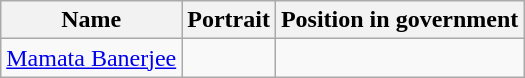<table class="sortable wikitable">
<tr>
<th>Name</th>
<th>Portrait</th>
<th>Position in government</th>
</tr>
<tr>
<td><a href='#'>Mamata Banerjee</a></td>
<td></td>
<td></td>
</tr>
</table>
